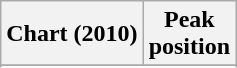<table class="wikitable sortable plainrowheaders" style="text-align:center">
<tr>
<th scope="col">Chart (2010)</th>
<th scope="col">Peak<br> position</th>
</tr>
<tr>
</tr>
<tr>
</tr>
</table>
